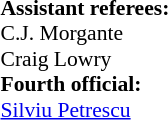<table width=50% style="font-size: 90%">
<tr>
<td><br><strong>Assistant referees:</strong>
<br> C.J. Morgante
<br> Craig Lowry
<br><strong>Fourth official:</strong>
<br> <a href='#'>Silviu Petrescu</a></td>
</tr>
</table>
